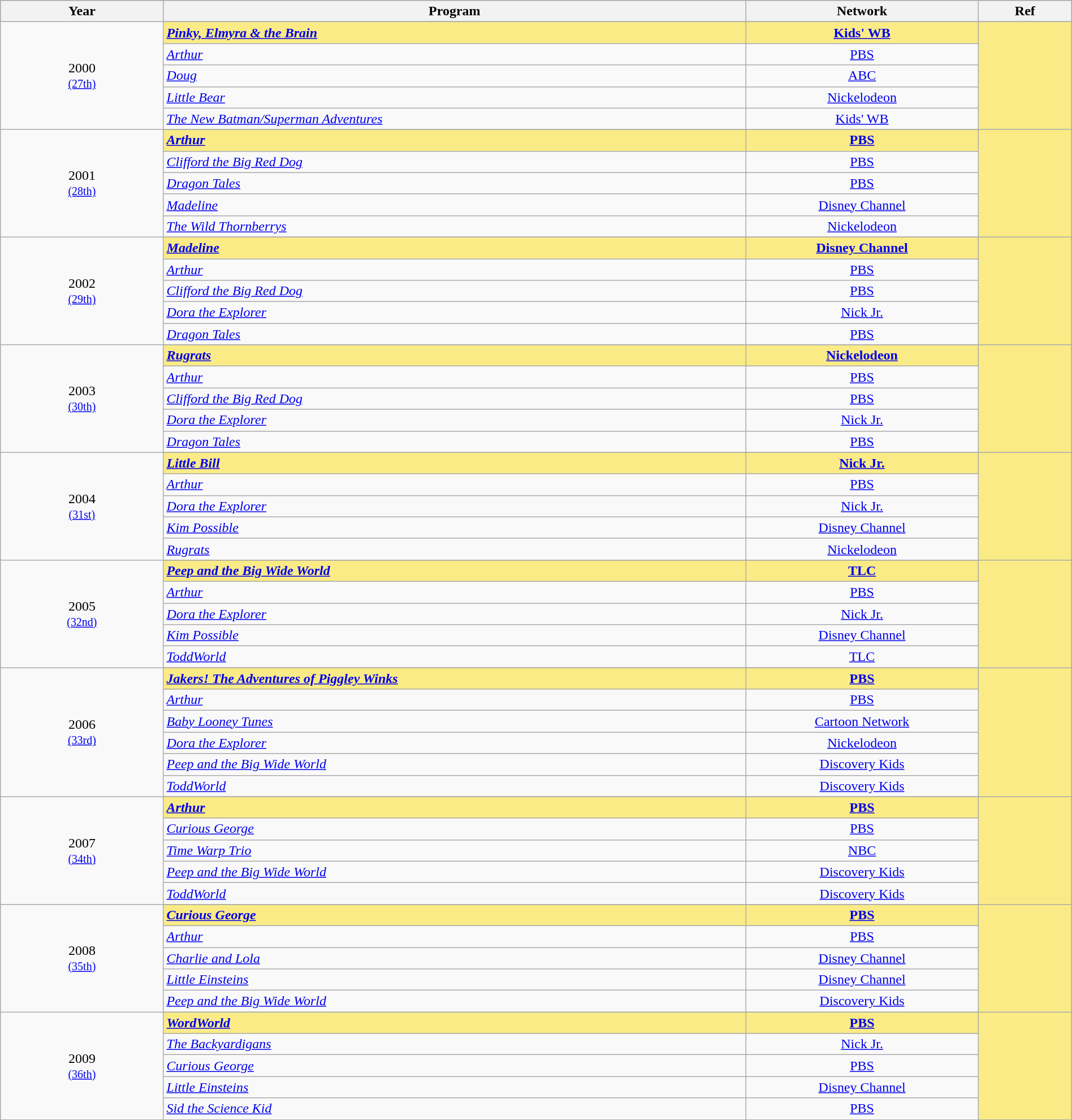<table class="wikitable" style="width:100%">
<tr style="background:#bebebe;">
<th style="width:7%;">Year</th>
<th style="width:25%;">Program</th>
<th style="width:10%;">Network</th>
<th style="width:4%;">Ref</th>
</tr>
<tr>
<td rowspan=6 style="text-align:center">2000 <br><small><a href='#'>(27th)</a></small></td>
</tr>
<tr style="background:#FAEB86">
<td><strong><em><a href='#'>Pinky, Elmyra & the Brain</a></em></strong></td>
<td style="text-align:center;"><strong><a href='#'>Kids' WB</a></strong></td>
<td rowspan=6 style="text-align:center;"></td>
</tr>
<tr>
<td><em><a href='#'>Arthur</a></em></td>
<td style="text-align:center;"><a href='#'>PBS</a></td>
</tr>
<tr>
<td><em><a href='#'>Doug</a></em></td>
<td style="text-align:center;"><a href='#'>ABC</a></td>
</tr>
<tr>
<td><em><a href='#'>Little Bear</a></em></td>
<td style="text-align:center;"><a href='#'>Nickelodeon</a></td>
</tr>
<tr>
<td><em><a href='#'>The New Batman/Superman Adventures</a></em></td>
<td style="text-align:center;"><a href='#'>Kids' WB</a></td>
</tr>
<tr>
<td rowspan=6 style="text-align:center">2001 <br><small><a href='#'>(28th)</a></small></td>
</tr>
<tr style="background:#FAEB86">
<td><strong><em><a href='#'>Arthur</a></em></strong></td>
<td style="text-align:center;"><strong><a href='#'>PBS</a></strong></td>
<td rowspan=6 style="text-align:center;"></td>
</tr>
<tr>
<td><em><a href='#'>Clifford the Big Red Dog</a></em></td>
<td style="text-align:center;"><a href='#'>PBS</a></td>
</tr>
<tr>
<td><em><a href='#'>Dragon Tales</a></em></td>
<td style="text-align:center;"><a href='#'>PBS</a></td>
</tr>
<tr>
<td><em><a href='#'>Madeline</a></em></td>
<td style="text-align:center;"><a href='#'>Disney Channel</a></td>
</tr>
<tr>
<td><em><a href='#'>The Wild Thornberrys</a></em></td>
<td style="text-align:center;"><a href='#'>Nickelodeon</a></td>
</tr>
<tr>
<td rowspan=6 style="text-align:center">2002 <br><small><a href='#'>(29th)</a></small></td>
</tr>
<tr style="background:#FAEB86">
<td><strong><em><a href='#'>Madeline</a></em></strong></td>
<td style="text-align:center;"><strong><a href='#'>Disney Channel</a></strong></td>
<td rowspan=6 style="text-align:center;"></td>
</tr>
<tr>
<td><em><a href='#'>Arthur</a></em></td>
<td style="text-align:center;"><a href='#'>PBS</a></td>
</tr>
<tr>
<td><em><a href='#'>Clifford the Big Red Dog</a></em></td>
<td style="text-align:center;"><a href='#'>PBS</a></td>
</tr>
<tr>
<td><em><a href='#'>Dora the Explorer</a></em></td>
<td style="text-align:center;"><a href='#'>Nick Jr.</a></td>
</tr>
<tr>
<td><em><a href='#'>Dragon Tales</a></em></td>
<td style="text-align:center;"><a href='#'>PBS</a></td>
</tr>
<tr>
<td rowspan=6 style="text-align:center">2003 <br><small><a href='#'>(30th)</a></small></td>
</tr>
<tr style="background:#FAEB86">
<td><strong><em><a href='#'>Rugrats</a></em></strong></td>
<td style="text-align:center;"><strong><a href='#'>Nickelodeon</a></strong></td>
<td rowspan=6 style="text-align:center;"></td>
</tr>
<tr>
<td><em><a href='#'>Arthur</a></em></td>
<td style="text-align:center;"><a href='#'>PBS</a></td>
</tr>
<tr>
<td><em><a href='#'>Clifford the Big Red Dog</a></em></td>
<td style="text-align:center;"><a href='#'>PBS</a></td>
</tr>
<tr>
<td><em><a href='#'>Dora the Explorer</a></em></td>
<td style="text-align:center;"><a href='#'>Nick Jr.</a></td>
</tr>
<tr>
<td><em><a href='#'>Dragon Tales</a></em></td>
<td style="text-align:center;"><a href='#'>PBS</a></td>
</tr>
<tr>
<td rowspan=6 style="text-align:center">2004 <br><small><a href='#'>(31st)</a></small></td>
</tr>
<tr style="background:#FAEB86">
<td><strong><em><a href='#'>Little Bill</a></em></strong></td>
<td style="text-align:center;"><strong><a href='#'>Nick Jr.</a></strong></td>
<td rowspan=6 style="text-align:center;"></td>
</tr>
<tr>
<td><em><a href='#'>Arthur</a></em></td>
<td style="text-align:center;"><a href='#'>PBS</a></td>
</tr>
<tr>
<td><em><a href='#'>Dora the Explorer</a></em></td>
<td style="text-align:center;"><a href='#'>Nick Jr.</a></td>
</tr>
<tr>
<td><em><a href='#'>Kim Possible</a></em></td>
<td style="text-align:center;"><a href='#'>Disney Channel</a></td>
</tr>
<tr>
<td><em><a href='#'>Rugrats</a></em></td>
<td style="text-align:center;"><a href='#'>Nickelodeon</a></td>
</tr>
<tr>
<td rowspan=6 style="text-align:center">2005 <br><small><a href='#'>(32nd)</a></small></td>
</tr>
<tr style="background:#FAEB86">
<td><strong><em><a href='#'>Peep and the Big Wide World</a></em></strong></td>
<td style="text-align:center;"><strong><a href='#'>TLC</a></strong></td>
<td rowspan=6 style="text-align:center;"></td>
</tr>
<tr>
<td><em><a href='#'>Arthur</a></em></td>
<td style="text-align:center;"><a href='#'>PBS</a></td>
</tr>
<tr>
<td><em><a href='#'>Dora the Explorer</a></em></td>
<td style="text-align:center;"><a href='#'>Nick Jr.</a></td>
</tr>
<tr>
<td><em><a href='#'>Kim Possible</a></em></td>
<td style="text-align:center;"><a href='#'>Disney Channel</a></td>
</tr>
<tr>
<td><em><a href='#'>ToddWorld</a></em></td>
<td style="text-align:center;"><a href='#'>TLC</a></td>
</tr>
<tr>
<td rowspan=7 style="text-align:center">2006 <br><small><a href='#'>(33rd)</a></small></td>
</tr>
<tr style="background:#FAEB86">
<td><strong><em><a href='#'>Jakers! The Adventures of Piggley Winks</a></em></strong></td>
<td style="text-align:center;"><strong><a href='#'>PBS</a></strong></td>
<td rowspan=7 style="text-align:center;"></td>
</tr>
<tr>
<td><em><a href='#'>Arthur</a></em></td>
<td style="text-align:center;"><a href='#'>PBS</a></td>
</tr>
<tr>
<td><em><a href='#'>Baby Looney Tunes</a></em></td>
<td style="text-align:center;"><a href='#'>Cartoon Network</a></td>
</tr>
<tr>
<td><em><a href='#'>Dora the Explorer</a></em></td>
<td style="text-align:center;"><a href='#'>Nickelodeon</a></td>
</tr>
<tr>
<td><em><a href='#'>Peep and the Big Wide World</a></em></td>
<td style="text-align:center;"><a href='#'>Discovery Kids</a></td>
</tr>
<tr>
<td><em><a href='#'>ToddWorld</a></em></td>
<td style="text-align:center;"><a href='#'>Discovery Kids</a></td>
</tr>
<tr>
<td rowspan=6 style="text-align:center">2007 <br><small><a href='#'>(34th)</a></small></td>
</tr>
<tr style="background:#FAEB86">
<td><strong><em><a href='#'>Arthur</a></em></strong></td>
<td style="text-align:center;"><strong><a href='#'>PBS</a></strong></td>
<td rowspan=6 style="text-align:center;"></td>
</tr>
<tr>
<td><em><a href='#'>Curious George</a></em></td>
<td style="text-align:center;"><a href='#'>PBS</a></td>
</tr>
<tr>
<td><em><a href='#'>Time Warp Trio</a></em></td>
<td style="text-align:center;"><a href='#'>NBC</a></td>
</tr>
<tr>
<td><em><a href='#'>Peep and the Big Wide World</a></em></td>
<td style="text-align:center;"><a href='#'>Discovery Kids</a></td>
</tr>
<tr>
<td><em><a href='#'>ToddWorld</a></em></td>
<td style="text-align:center;"><a href='#'>Discovery Kids</a></td>
</tr>
<tr>
<td rowspan=6 style="text-align:center">2008 <br><small><a href='#'>(35th)</a></small></td>
</tr>
<tr style="background:#FAEB86">
<td><strong><em><a href='#'>Curious George</a></em></strong></td>
<td style="text-align:center;"><strong><a href='#'>PBS</a></strong></td>
<td rowspan=6 style="text-align:center;"></td>
</tr>
<tr>
<td><em><a href='#'>Arthur</a></em></td>
<td style="text-align:center;"><a href='#'>PBS</a></td>
</tr>
<tr>
<td><em><a href='#'>Charlie and Lola</a></em></td>
<td style="text-align:center;"><a href='#'>Disney Channel</a></td>
</tr>
<tr>
<td><em><a href='#'>Little Einsteins</a></em></td>
<td style="text-align:center;"><a href='#'>Disney Channel</a></td>
</tr>
<tr>
<td><em><a href='#'>Peep and the Big Wide World</a></em></td>
<td style="text-align:center;"><a href='#'>Discovery Kids</a></td>
</tr>
<tr>
<td rowspan=6 style="text-align:center">2009 <br><small><a href='#'>(36th)</a></small></td>
</tr>
<tr style="background:#FAEB86">
<td><strong><em><a href='#'>WordWorld</a></em></strong></td>
<td style="text-align:center;"><strong><a href='#'>PBS</a></strong></td>
<td rowspan=6 style="text-align:center;"></td>
</tr>
<tr>
<td><em><a href='#'>The Backyardigans</a></em></td>
<td style="text-align:center;"><a href='#'>Nick Jr.</a></td>
</tr>
<tr>
<td><em><a href='#'>Curious George</a></em></td>
<td style="text-align:center;"><a href='#'>PBS</a></td>
</tr>
<tr>
<td><em><a href='#'>Little Einsteins</a></em></td>
<td style="text-align:center;"><a href='#'>Disney Channel</a></td>
</tr>
<tr>
<td><em><a href='#'>Sid the Science Kid</a></em></td>
<td style="text-align:center;"><a href='#'>PBS</a></td>
</tr>
</table>
